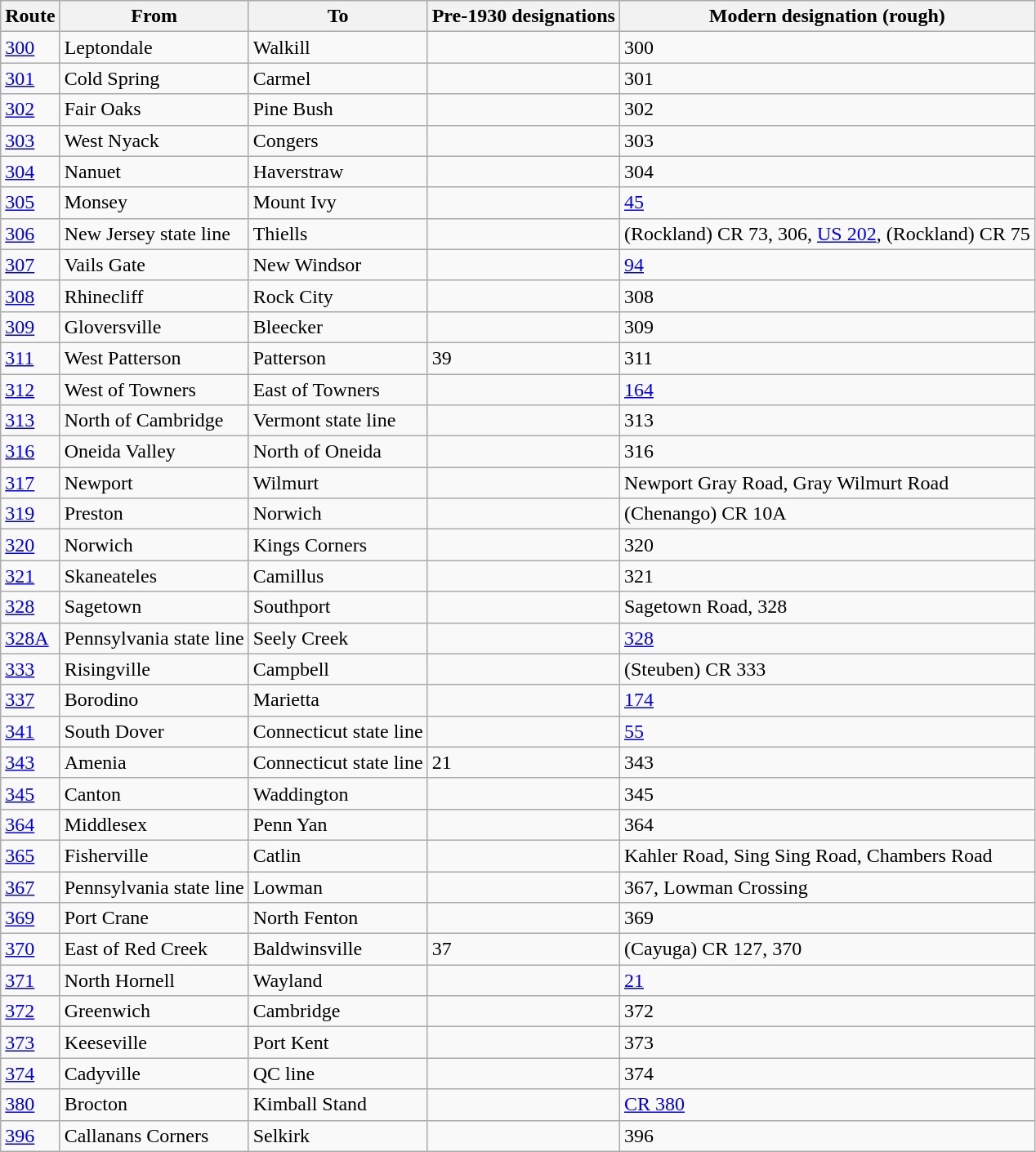<table class=wikitable>
<tr>
<th>Route</th>
<th>From</th>
<th>To</th>
<th>Pre-1930 designations</th>
<th>Modern designation (rough)</th>
</tr>
<tr>
<td><a href='#'>300</a></td>
<td>Leptondale</td>
<td>Walkill</td>
<td></td>
<td>300</td>
</tr>
<tr>
<td><a href='#'>301</a></td>
<td>Cold Spring</td>
<td>Carmel</td>
<td></td>
<td>301</td>
</tr>
<tr>
<td><a href='#'>302</a></td>
<td>Fair Oaks</td>
<td>Pine Bush</td>
<td></td>
<td>302</td>
</tr>
<tr>
<td><a href='#'>303</a></td>
<td>West Nyack</td>
<td>Congers</td>
<td></td>
<td>303</td>
</tr>
<tr>
<td><a href='#'>304</a></td>
<td>Nanuet</td>
<td>Haverstraw</td>
<td></td>
<td>304</td>
</tr>
<tr>
<td><a href='#'>305</a></td>
<td>Monsey</td>
<td>Mount Ivy</td>
<td></td>
<td><a href='#'>45</a></td>
</tr>
<tr>
<td><a href='#'>306</a></td>
<td>New Jersey state line</td>
<td>Thiells</td>
<td></td>
<td>(Rockland) CR 73, 306, <a href='#'>US 202</a>, (Rockland) CR 75</td>
</tr>
<tr>
<td><a href='#'>307</a></td>
<td>Vails Gate</td>
<td>New Windsor</td>
<td></td>
<td><a href='#'>94</a></td>
</tr>
<tr>
<td><a href='#'>308</a></td>
<td>Rhinecliff</td>
<td>Rock City</td>
<td></td>
<td>308</td>
</tr>
<tr>
<td><a href='#'>309</a></td>
<td>Gloversville</td>
<td>Bleecker</td>
<td></td>
<td>309</td>
</tr>
<tr>
<td><a href='#'>311</a></td>
<td>West Patterson</td>
<td>Patterson</td>
<td>39</td>
<td>311</td>
</tr>
<tr>
<td><a href='#'>312</a></td>
<td>West of Towners</td>
<td>East of Towners</td>
<td></td>
<td><a href='#'>164</a></td>
</tr>
<tr>
<td><a href='#'>313</a></td>
<td>North of Cambridge</td>
<td>Vermont state line</td>
<td></td>
<td>313</td>
</tr>
<tr>
<td><a href='#'>316</a></td>
<td>Oneida Valley</td>
<td>North of Oneida</td>
<td></td>
<td>316</td>
</tr>
<tr>
<td><a href='#'>317</a></td>
<td>Newport</td>
<td>Wilmurt</td>
<td></td>
<td>Newport Gray Road, Gray Wilmurt Road</td>
</tr>
<tr>
<td><a href='#'>319</a></td>
<td>Preston</td>
<td>Norwich</td>
<td></td>
<td>(Chenango) CR 10A</td>
</tr>
<tr>
<td><a href='#'>320</a></td>
<td>Norwich</td>
<td>Kings Corners</td>
<td></td>
<td>320</td>
</tr>
<tr>
<td><a href='#'>321</a></td>
<td>Skaneateles</td>
<td>Camillus</td>
<td></td>
<td>321</td>
</tr>
<tr>
<td><a href='#'>328</a></td>
<td>Sagetown</td>
<td>Southport</td>
<td></td>
<td>Sagetown Road, 328</td>
</tr>
<tr>
<td><a href='#'>328A</a></td>
<td>Pennsylvania state line</td>
<td>Seely Creek</td>
<td></td>
<td><a href='#'>328</a></td>
</tr>
<tr>
<td><a href='#'>333</a></td>
<td>Risingville</td>
<td>Campbell</td>
<td></td>
<td>(Steuben) CR 333</td>
</tr>
<tr>
<td><a href='#'>337</a></td>
<td>Borodino</td>
<td>Marietta</td>
<td></td>
<td><a href='#'>174</a></td>
</tr>
<tr>
<td><a href='#'>341</a></td>
<td>South Dover</td>
<td>Connecticut state line</td>
<td></td>
<td><a href='#'>55</a></td>
</tr>
<tr>
<td><a href='#'>343</a></td>
<td>Amenia</td>
<td>Connecticut state line</td>
<td>21</td>
<td>343</td>
</tr>
<tr>
<td><a href='#'>345</a></td>
<td>Canton</td>
<td>Waddington</td>
<td></td>
<td>345</td>
</tr>
<tr>
<td><a href='#'>364</a></td>
<td>Middlesex</td>
<td>Penn Yan</td>
<td></td>
<td>364</td>
</tr>
<tr>
<td><a href='#'>365</a></td>
<td>Fisherville</td>
<td>Catlin</td>
<td></td>
<td>Kahler Road, Sing Sing Road, Chambers Road</td>
</tr>
<tr>
<td><a href='#'>367</a></td>
<td>Pennsylvania state line</td>
<td>Lowman</td>
<td></td>
<td>367, Lowman Crossing</td>
</tr>
<tr>
<td><a href='#'>369</a></td>
<td>Port Crane</td>
<td>North Fenton</td>
<td></td>
<td>369</td>
</tr>
<tr>
<td><a href='#'>370</a></td>
<td>East of Red Creek</td>
<td>Baldwinsville</td>
<td>37</td>
<td>(Cayuga) CR 127, 370</td>
</tr>
<tr>
<td><a href='#'>371</a></td>
<td>North Hornell</td>
<td>Wayland</td>
<td></td>
<td><a href='#'>21</a></td>
</tr>
<tr>
<td><a href='#'>372</a></td>
<td>Greenwich</td>
<td>Cambridge</td>
<td></td>
<td>372</td>
</tr>
<tr>
<td><a href='#'>373</a></td>
<td>Keeseville</td>
<td>Port Kent</td>
<td></td>
<td>373</td>
</tr>
<tr>
<td><a href='#'>374</a></td>
<td>Cadyville</td>
<td>QC line</td>
<td></td>
<td>374</td>
</tr>
<tr>
<td><a href='#'>380</a></td>
<td>Brocton</td>
<td>Kimball Stand</td>
<td></td>
<td><a href='#'>CR 380</a></td>
</tr>
<tr>
<td><a href='#'>396</a></td>
<td>Callanans Corners</td>
<td>Selkirk</td>
<td></td>
<td>396</td>
</tr>
</table>
